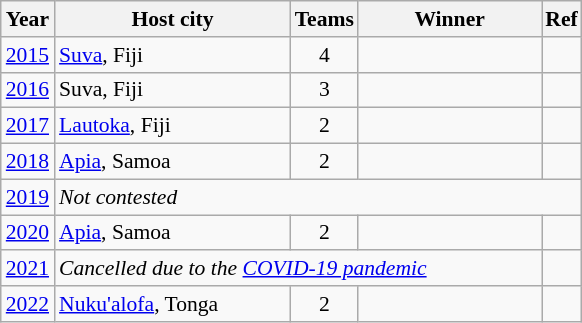<table class="wikitable" style="font-size:90%; text-align:center;">
<tr>
<th>Year</th>
<th style="width:10.5em;">Host city</th>
<th style="padding:2px;">Teams</th>
<th style="width:8.05em;">Winner</th>
<th style="padding:2px;">Ref</th>
</tr>
<tr>
<td><a href='#'>2015</a></td>
<td align=left><a href='#'>Suva</a>, Fiji</td>
<td>4</td>
<td align=left></td>
<td></td>
</tr>
<tr>
<td><a href='#'>2016</a></td>
<td align=left>Suva, Fiji</td>
<td>3</td>
<td align=left></td>
<td></td>
</tr>
<tr>
<td><a href='#'>2017</a></td>
<td align=left><a href='#'>Lautoka</a>, Fiji</td>
<td>2</td>
<td align=left></td>
<td></td>
</tr>
<tr>
<td><a href='#'>2018</a></td>
<td align=left><a href='#'>Apia</a>, Samoa</td>
<td>2</td>
<td align=left></td>
<td></td>
</tr>
<tr>
<td><a href='#'>2019</a></td>
<td colspan=4 style="text-align:left;"><em>Not contested</em></td>
</tr>
<tr>
<td><a href='#'>2020</a></td>
<td align=left><a href='#'>Apia</a>, Samoa</td>
<td>2</td>
<td align=left></td>
<td></td>
</tr>
<tr>
<td><a href='#'>2021</a></td>
<td colspan=3 style="text-align:left;"><em>Cancelled due to the <a href='#'>COVID-19 pandemic</a></em></td>
<td></td>
</tr>
<tr>
<td><a href='#'>2022</a></td>
<td align=left><a href='#'>Nuku'alofa</a>, Tonga</td>
<td>2</td>
<td align=left></td>
<td></td>
</tr>
</table>
